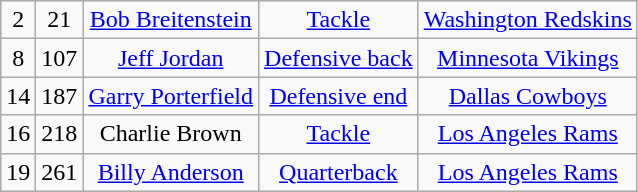<table class="wikitable" style="text-align:center">
<tr>
<td>2</td>
<td>21</td>
<td><a href='#'>Bob Breitenstein</a></td>
<td><a href='#'>Tackle</a></td>
<td><a href='#'>Washington Redskins</a></td>
</tr>
<tr>
<td>8</td>
<td>107</td>
<td><a href='#'>Jeff Jordan</a></td>
<td><a href='#'>Defensive back</a></td>
<td><a href='#'>Minnesota Vikings</a></td>
</tr>
<tr>
<td>14</td>
<td>187</td>
<td><a href='#'>Garry Porterfield</a></td>
<td><a href='#'>Defensive end</a></td>
<td><a href='#'>Dallas Cowboys</a></td>
</tr>
<tr>
<td>16</td>
<td>218</td>
<td>Charlie Brown</td>
<td><a href='#'>Tackle</a></td>
<td><a href='#'>Los Angeles Rams</a></td>
</tr>
<tr>
<td>19</td>
<td>261</td>
<td><a href='#'>Billy Anderson</a></td>
<td><a href='#'>Quarterback</a></td>
<td><a href='#'>Los Angeles Rams</a></td>
</tr>
</table>
